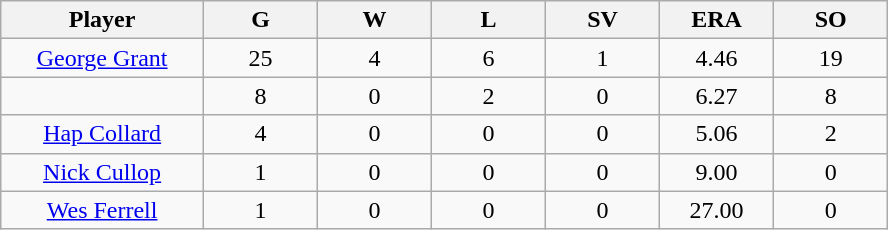<table class="wikitable sortable">
<tr>
<th bgcolor="#DDDDFF" width="16%">Player</th>
<th bgcolor="#DDDDFF" width="9%">G</th>
<th bgcolor="#DDDDFF" width="9%">W</th>
<th bgcolor="#DDDDFF" width="9%">L</th>
<th bgcolor="#DDDDFF" width="9%">SV</th>
<th bgcolor="#DDDDFF" width="9%">ERA</th>
<th bgcolor="#DDDDFF" width="9%">SO</th>
</tr>
<tr align="center">
<td><a href='#'>George Grant</a></td>
<td>25</td>
<td>4</td>
<td>6</td>
<td>1</td>
<td>4.46</td>
<td>19</td>
</tr>
<tr align="center">
<td></td>
<td>8</td>
<td>0</td>
<td>2</td>
<td>0</td>
<td>6.27</td>
<td>8</td>
</tr>
<tr align="center">
<td><a href='#'>Hap Collard</a></td>
<td>4</td>
<td>0</td>
<td>0</td>
<td>0</td>
<td>5.06</td>
<td>2</td>
</tr>
<tr align="center">
<td><a href='#'>Nick Cullop</a></td>
<td>1</td>
<td>0</td>
<td>0</td>
<td>0</td>
<td>9.00</td>
<td>0</td>
</tr>
<tr align="center">
<td><a href='#'>Wes Ferrell</a></td>
<td>1</td>
<td>0</td>
<td>0</td>
<td>0</td>
<td>27.00</td>
<td>0</td>
</tr>
</table>
